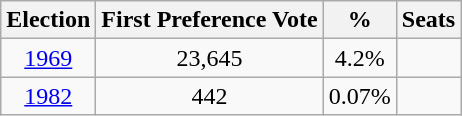<table class="wikitable">
<tr>
<th>Election</th>
<th>First Preference Vote</th>
<th>%</th>
<th>Seats</th>
</tr>
<tr>
<td align="center"><a href='#'>1969</a></td>
<td align="center">23,645</td>
<td align="center">4.2%</td>
<td align="center"></td>
</tr>
<tr>
<td align="center"><a href='#'>1982</a></td>
<td align="center">442</td>
<td align="center">0.07%</td>
<td align="center"></td>
</tr>
</table>
